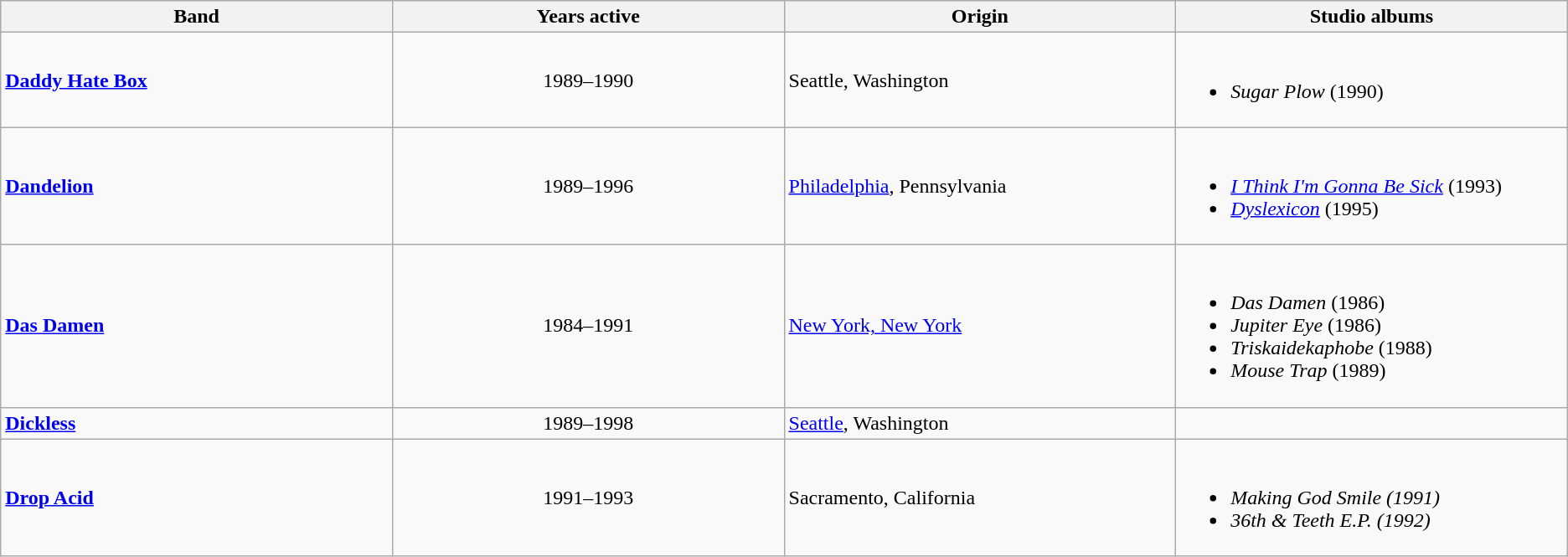<table class="wikitable sortable">
<tr>
<th style="width:15%;">Band</th>
<th style="width:15%;">Years active</th>
<th style="width:15%;">Origin</th>
<th style="width:15%;">Studio albums</th>
</tr>
<tr>
<td><strong><a href='#'>Daddy Hate Box</a></strong></td>
<td style="text-align:center;">1989–1990</td>
<td>Seattle, Washington</td>
<td><br><ul><li><em>Sugar Plow</em> (1990)</li></ul></td>
</tr>
<tr>
<td><strong><a href='#'>Dandelion</a></strong></td>
<td style="text-align:center;">1989–1996</td>
<td><a href='#'>Philadelphia</a>, Pennsylvania</td>
<td><br><ul><li><em><a href='#'>I Think I'm Gonna Be Sick</a></em> (1993)</li><li><em><a href='#'>Dyslexicon</a></em> (1995)</li></ul></td>
</tr>
<tr>
<td><strong><a href='#'>Das Damen</a></strong></td>
<td style="text-align:center;">1984–1991</td>
<td><a href='#'>New York, New York</a></td>
<td><br><ul><li><em>Das Damen</em> (1986)</li><li><em>Jupiter Eye</em> (1986)</li><li><em>Triskaidekaphobe</em> (1988)</li><li><em>Mouse Trap</em> (1989)</li></ul></td>
</tr>
<tr>
<td><strong><a href='#'>Dickless</a></strong></td>
<td style="text-align:center;">1989–1998</td>
<td><a href='#'>Seattle</a>, Washington</td>
<td></td>
</tr>
<tr>
<td><a href='#'><strong>Drop Acid</strong></a></td>
<td style="text-align:center;">1991–1993</td>
<td>Sacramento, California</td>
<td><br><ul><li><em>Making God Smile (1991)</em></li><li><em>36th & Teeth E.P. (1992)</em></li></ul></td>
</tr>
</table>
